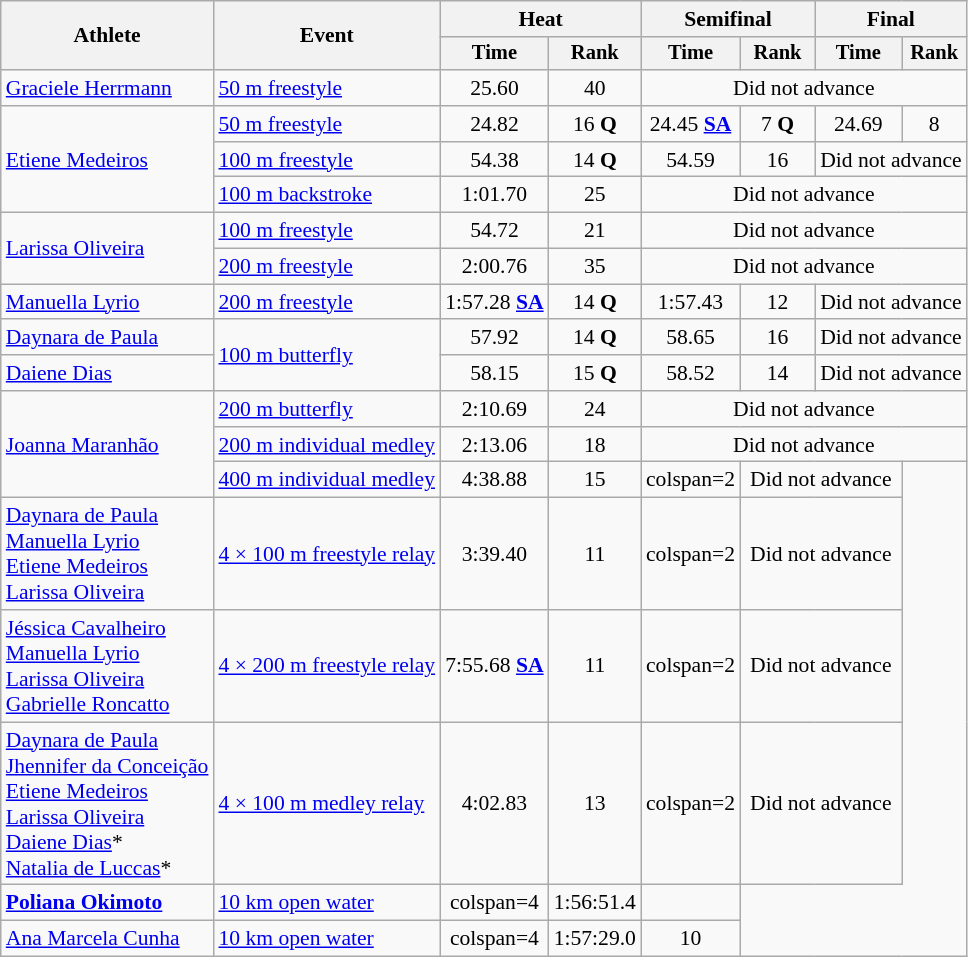<table class=wikitable style="font-size:90%">
<tr>
<th rowspan="2">Athlete</th>
<th rowspan="2">Event</th>
<th colspan="2">Heat</th>
<th colspan="2">Semifinal</th>
<th colspan="2">Final</th>
</tr>
<tr style="font-size:95%">
<th>Time</th>
<th>Rank</th>
<th>Time</th>
<th>Rank</th>
<th>Time</th>
<th>Rank</th>
</tr>
<tr align=center>
<td align=left><a href='#'>Graciele Herrmann</a></td>
<td align=left><a href='#'>50 m freestyle</a></td>
<td>25.60</td>
<td>40</td>
<td colspan=4>Did not advance</td>
</tr>
<tr align=center>
<td align=left rowspan=3><a href='#'>Etiene Medeiros</a></td>
<td align=left><a href='#'>50 m freestyle</a></td>
<td>24.82</td>
<td>16 <strong>Q</strong></td>
<td>24.45 <strong><a href='#'>SA</a></strong></td>
<td>7 <strong>Q</strong></td>
<td>24.69</td>
<td>8</td>
</tr>
<tr align=center>
<td align=left><a href='#'>100 m freestyle</a></td>
<td>54.38</td>
<td>14 <strong>Q</strong></td>
<td>54.59</td>
<td>16</td>
<td colspan=2>Did not advance</td>
</tr>
<tr align=center>
<td align=left><a href='#'>100 m backstroke</a></td>
<td>1:01.70</td>
<td>25</td>
<td colspan=4>Did not advance</td>
</tr>
<tr align=center>
<td align=left rowspan=2><a href='#'>Larissa Oliveira</a></td>
<td align=left><a href='#'>100 m freestyle</a></td>
<td>54.72</td>
<td>21</td>
<td colspan=4>Did not advance</td>
</tr>
<tr align=center>
<td align=left><a href='#'>200 m freestyle</a></td>
<td>2:00.76</td>
<td>35</td>
<td colspan=4>Did not advance</td>
</tr>
<tr align=center>
<td align=left><a href='#'>Manuella Lyrio</a></td>
<td align=left><a href='#'>200 m freestyle</a></td>
<td>1:57.28 <strong><a href='#'>SA</a></strong></td>
<td>14 <strong>Q</strong></td>
<td>1:57.43</td>
<td>12</td>
<td colspan=2>Did not advance</td>
</tr>
<tr align=center>
<td align=left><a href='#'>Daynara de Paula</a></td>
<td align=left rowspan=2><a href='#'>100 m butterfly</a></td>
<td>57.92</td>
<td>14 <strong>Q</strong></td>
<td>58.65</td>
<td>16</td>
<td colspan=2>Did not advance</td>
</tr>
<tr align=center>
<td align=left><a href='#'>Daiene Dias</a></td>
<td>58.15</td>
<td>15 <strong>Q</strong></td>
<td>58.52</td>
<td>14</td>
<td colspan=2>Did not advance</td>
</tr>
<tr align=center>
<td align=left rowspan=3><a href='#'>Joanna Maranhão</a></td>
<td align=left><a href='#'>200 m butterfly</a></td>
<td>2:10.69</td>
<td>24</td>
<td colspan=4>Did not advance</td>
</tr>
<tr align=center>
<td align=left><a href='#'>200 m individual medley</a></td>
<td>2:13.06</td>
<td>18</td>
<td colspan=4>Did not advance</td>
</tr>
<tr align=center>
<td align=left><a href='#'>400 m individual medley</a></td>
<td>4:38.88</td>
<td>15</td>
<td>colspan=2 </td>
<td colspan=2>Did not advance</td>
</tr>
<tr align=center>
<td align=left><a href='#'>Daynara de Paula</a><br><a href='#'>Manuella Lyrio</a><br><a href='#'>Etiene Medeiros</a><br><a href='#'>Larissa Oliveira</a></td>
<td align=left><a href='#'>4 × 100 m freestyle relay</a></td>
<td>3:39.40</td>
<td>11</td>
<td>colspan=2 </td>
<td colspan=2>Did not advance</td>
</tr>
<tr align=center>
<td align=left><a href='#'>Jéssica Cavalheiro</a><br><a href='#'>Manuella Lyrio</a><br><a href='#'>Larissa Oliveira</a><br><a href='#'>Gabrielle Roncatto</a></td>
<td align=left><a href='#'>4 × 200 m freestyle relay</a></td>
<td>7:55.68 <strong><a href='#'>SA</a></strong></td>
<td>11</td>
<td>colspan=2 </td>
<td colspan=2>Did not advance</td>
</tr>
<tr align=center>
<td align=left><a href='#'>Daynara de Paula</a><br><a href='#'>Jhennifer da Conceição</a><br><a href='#'>Etiene Medeiros</a><br><a href='#'>Larissa Oliveira</a><br><a href='#'>Daiene Dias</a>*<br><a href='#'>Natalia de Luccas</a>*</td>
<td align=left><a href='#'>4 × 100 m medley relay</a></td>
<td>4:02.83</td>
<td>13</td>
<td>colspan=2 </td>
<td colspan=2>Did not advance</td>
</tr>
<tr align=center>
<td align=left><strong><a href='#'>Poliana Okimoto</a></strong></td>
<td align=left><a href='#'>10 km open water</a></td>
<td>colspan=4 </td>
<td>1:56:51.4</td>
<td></td>
</tr>
<tr align=center>
<td align=left><a href='#'>Ana Marcela Cunha</a></td>
<td align=left><a href='#'>10 km open water</a></td>
<td>colspan=4 </td>
<td>1:57:29.0</td>
<td>10</td>
</tr>
</table>
